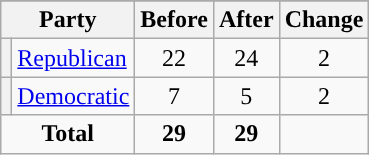<table class="wikitable" style="text-align:center;">
<tr>
</tr>
<tr>
<th colspan=2>Party</th>
<th>Before</th>
<th>After</th>
<th>Change</th>
</tr>
<tr>
<th style="background-color:"></th>
<td style="text-align:left;"><a href='#'>Republican</a></td>
<td>22</td>
<td>24</td>
<td> 2</td>
</tr>
<tr>
<th style="background-color:"></th>
<td style="text-align:left;"><a href='#'>Democratic</a></td>
<td>7</td>
<td>5</td>
<td> 2</td>
</tr>
<tr>
<td colspan=2><strong>Total</strong></td>
<td><strong>29</strong></td>
<td><strong>29</strong></td>
<td></td>
</tr>
</table>
